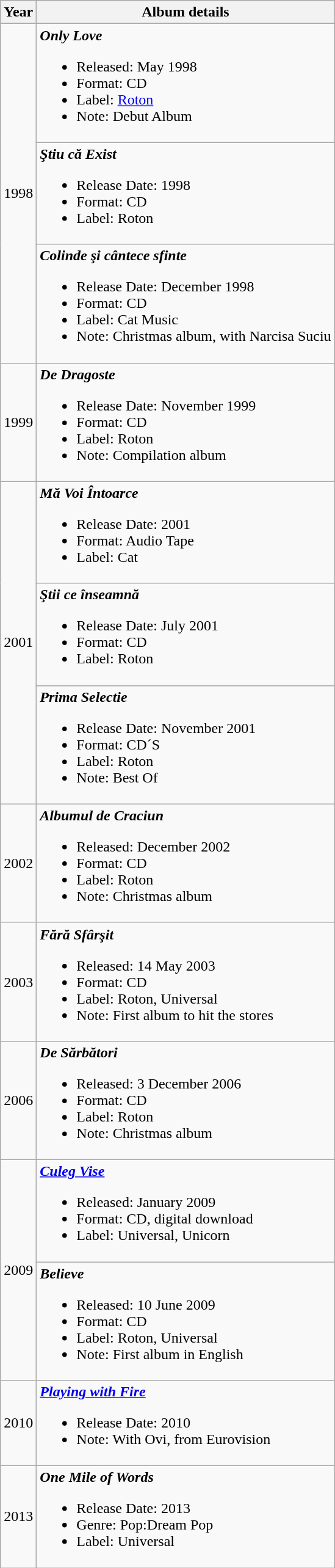<table class="wikitable">
<tr>
<th>Year</th>
<th>Album details</th>
</tr>
<tr>
<td rowspan="3">1998</td>
<td><strong><em>Only Love</em></strong><br><ul><li>Released: May 1998</li><li>Format: CD</li><li>Label: <a href='#'>Roton</a></li><li>Note: Debut Album</li></ul></td>
</tr>
<tr>
<td><strong><em>Ştiu că Exist</em></strong><br><ul><li>Release Date: 1998 </li><li>Format: CD</li><li>Label: Roton</li></ul></td>
</tr>
<tr>
<td><strong><em>Colinde şi cântece sfinte</em></strong><br><ul><li>Release Date: December 1998</li><li>Format: CD</li><li>Label: Cat Music</li><li>Note: Christmas album, with Narcisa Suciu</li></ul></td>
</tr>
<tr>
<td>1999</td>
<td><strong><em>De Dragoste</em></strong><br><ul><li>Release Date: November 1999</li><li>Format: CD</li><li>Label: Roton</li><li>Note: Compilation album</li></ul></td>
</tr>
<tr>
<td rowspan="3">2001</td>
<td><strong><em>Mă Voi Întoarce</em></strong><br><ul><li>Release Date: 2001</li><li>Format: Audio Tape</li><li>Label: Cat</li></ul></td>
</tr>
<tr>
<td><strong><em>Ştii ce înseamnă</em></strong><br><ul><li>Release Date: July 2001</li><li>Format: CD</li><li>Label: Roton</li></ul></td>
</tr>
<tr>
<td><strong><em>Prima Selectie</em></strong><br><ul><li>Release Date: November 2001</li><li>Format: CD´S</li><li>Label: Roton</li><li>Note: Best Of</li></ul></td>
</tr>
<tr>
<td>2002</td>
<td><strong><em>Albumul de Craciun</em></strong><br><ul><li>Released: December 2002</li><li>Format: CD</li><li>Label: Roton</li><li>Note: Christmas album</li></ul></td>
</tr>
<tr>
<td>2003</td>
<td><strong><em>Fără Sfârşit</em></strong><br><ul><li>Released: 14 May 2003</li><li>Format: CD</li><li>Label: Roton, Universal</li><li>Note: First album to hit the stores</li></ul></td>
</tr>
<tr>
<td>2006</td>
<td><strong><em>De Sărbători</em></strong><br><ul><li>Released: 3 December 2006</li><li>Format: CD</li><li>Label: Roton</li><li>Note: Christmas album</li></ul></td>
</tr>
<tr>
<td rowspan="2">2009</td>
<td><strong><em><a href='#'>Culeg Vise</a></em></strong><br><ul><li>Released: January 2009</li><li>Format: CD, digital download</li><li>Label: Universal, Unicorn</li></ul></td>
</tr>
<tr>
<td><strong><em>Believe</em></strong><br><ul><li>Released: 10 June 2009</li><li>Format: CD</li><li>Label: Roton, Universal</li><li>Note: First album in English</li></ul></td>
</tr>
<tr>
<td>2010</td>
<td><strong><em><a href='#'>Playing with Fire</a></em></strong><br><ul><li>Release Date: 2010</li><li>Note: With Ovi, from Eurovision</li></ul></td>
</tr>
<tr>
<td>2013</td>
<td><strong><em>One Mile of Words</em></strong><br><ul><li>Release Date: 2013</li><li>Genre: Pop:Dream Pop</li><li>Label: Universal</li></ul></td>
</tr>
</table>
